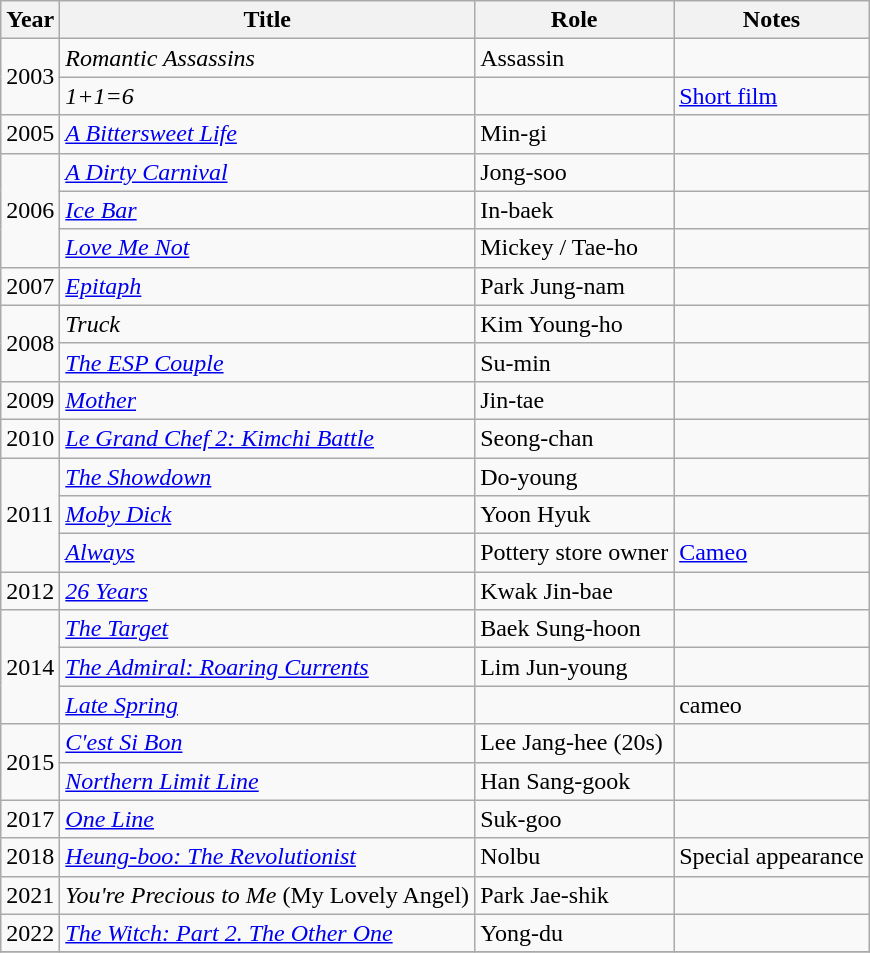<table class="wikitable sortable">
<tr>
<th>Year</th>
<th>Title</th>
<th>Role</th>
<th class="unsortable">Notes</th>
</tr>
<tr>
<td rowspan=2>2003</td>
<td><em>Romantic Assassins</em></td>
<td>Assassin</td>
<td></td>
</tr>
<tr>
<td><em>1+1=6</em></td>
<td></td>
<td><a href='#'>Short film</a></td>
</tr>
<tr>
<td>2005</td>
<td><em><a href='#'>A Bittersweet Life</a></em></td>
<td>Min-gi</td>
<td></td>
</tr>
<tr>
<td rowspan=3>2006</td>
<td><em><a href='#'>A Dirty Carnival</a></em></td>
<td>Jong-soo</td>
<td></td>
</tr>
<tr>
<td><em><a href='#'>Ice Bar</a></em></td>
<td>In-baek</td>
<td></td>
</tr>
<tr>
<td><em><a href='#'>Love Me Not</a></em></td>
<td>Mickey / Tae-ho</td>
<td></td>
</tr>
<tr>
<td>2007</td>
<td><em><a href='#'>Epitaph</a></em></td>
<td>Park Jung-nam</td>
<td></td>
</tr>
<tr>
<td rowspan=2>2008</td>
<td><em>Truck</em></td>
<td>Kim Young-ho</td>
<td></td>
</tr>
<tr>
<td><em><a href='#'>The ESP Couple</a></em></td>
<td>Su-min</td>
<td></td>
</tr>
<tr>
<td>2009</td>
<td><em><a href='#'>Mother</a></em></td>
<td>Jin-tae</td>
<td></td>
</tr>
<tr>
<td>2010</td>
<td><em><a href='#'>Le Grand Chef 2: Kimchi Battle</a></em></td>
<td>Seong-chan</td>
<td></td>
</tr>
<tr>
<td rowspan=3>2011</td>
<td><em><a href='#'>The Showdown</a></em></td>
<td>Do-young</td>
<td></td>
</tr>
<tr>
<td><em><a href='#'>Moby Dick</a></em></td>
<td>Yoon Hyuk</td>
<td></td>
</tr>
<tr>
<td><em><a href='#'>Always</a></em></td>
<td>Pottery store owner</td>
<td><a href='#'>Cameo</a></td>
</tr>
<tr>
<td>2012</td>
<td><em><a href='#'>26 Years</a></em></td>
<td>Kwak Jin-bae</td>
<td></td>
</tr>
<tr>
<td rowspan=3>2014</td>
<td><em><a href='#'>The Target</a></em></td>
<td>Baek Sung-hoon</td>
<td></td>
</tr>
<tr>
<td><em><a href='#'>The Admiral: Roaring Currents</a></em></td>
<td>Lim Jun-young</td>
<td></td>
</tr>
<tr>
<td><em><a href='#'>Late Spring</a></em></td>
<td></td>
<td>cameo</td>
</tr>
<tr>
<td rowspan=2>2015</td>
<td><em><a href='#'>C'est Si Bon</a></em></td>
<td>Lee Jang-hee (20s)</td>
<td></td>
</tr>
<tr>
<td><em><a href='#'>Northern Limit Line</a></em></td>
<td>Han Sang-gook</td>
<td></td>
</tr>
<tr>
<td rowspan=1>2017</td>
<td><em><a href='#'>One Line</a></em></td>
<td>Suk-goo</td>
<td></td>
</tr>
<tr>
<td rowspan=1>2018</td>
<td><em><a href='#'>Heung-boo: The Revolutionist</a></em></td>
<td>Nolbu</td>
<td>Special appearance</td>
</tr>
<tr>
<td>2021</td>
<td><em>You're Precious to Me</em> (My Lovely Angel)</td>
<td>Park Jae-shik</td>
<td></td>
</tr>
<tr>
<td>2022</td>
<td><em><a href='#'>The Witch: Part 2. The Other One</a></em></td>
<td>Yong-du</td>
<td></td>
</tr>
<tr>
</tr>
</table>
